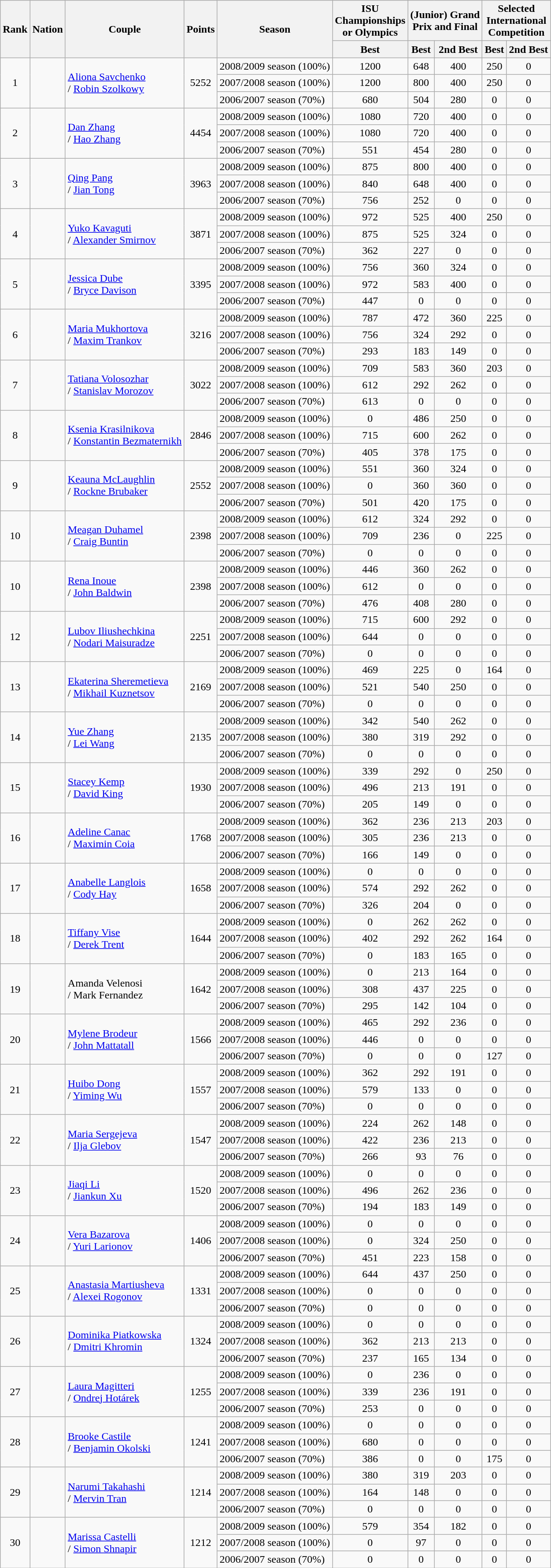<table class="wikitable sortable" style="text-align: center;">
<tr>
<th rowspan="2">Rank</th>
<th rowspan="2">Nation</th>
<th rowspan="2">Couple</th>
<th rowspan="2">Points</th>
<th rowspan="2">Season</th>
<th>ISU <br> Championships <br> or Olympics</th>
<th colspan="2">(Junior) Grand <br> Prix and Final</th>
<th colspan="2">Selected <br> International <br> Competition</th>
</tr>
<tr>
<th>Best</th>
<th>Best</th>
<th>2nd Best</th>
<th>Best</th>
<th>2nd Best</th>
</tr>
<tr>
<td rowspan="3">1</td>
<td rowspan="3" style="text-align: left;"></td>
<td rowspan="3" style="text-align: left;"><a href='#'>Aliona Savchenko</a> <br>/ <a href='#'>Robin Szolkowy</a></td>
<td rowspan="3">5252</td>
<td style="text-align: left;">2008/2009 season (100%)</td>
<td>1200</td>
<td>648</td>
<td>400</td>
<td>250</td>
<td>0</td>
</tr>
<tr>
<td style="text-align: left;">2007/2008 season (100%)</td>
<td>1200</td>
<td>800</td>
<td>400</td>
<td>250</td>
<td>0</td>
</tr>
<tr>
<td style="text-align: left;">2006/2007 season (70%)</td>
<td>680</td>
<td>504</td>
<td>280</td>
<td>0</td>
<td>0</td>
</tr>
<tr>
<td rowspan="3">2</td>
<td rowspan="3" style="text-align: left;"></td>
<td rowspan="3" style="text-align: left;"><a href='#'>Dan Zhang</a> <br>/ <a href='#'>Hao Zhang</a></td>
<td rowspan="3">4454</td>
<td style="text-align: left;">2008/2009 season (100%)</td>
<td>1080</td>
<td>720</td>
<td>400</td>
<td>0</td>
<td>0</td>
</tr>
<tr>
<td style="text-align: left;">2007/2008 season (100%)</td>
<td>1080</td>
<td>720</td>
<td>400</td>
<td>0</td>
<td>0</td>
</tr>
<tr>
<td style="text-align: left;">2006/2007 season (70%)</td>
<td>551</td>
<td>454</td>
<td>280</td>
<td>0</td>
<td>0</td>
</tr>
<tr>
<td rowspan="3">3</td>
<td rowspan="3" style="text-align: left;"></td>
<td rowspan="3" style="text-align: left;"><a href='#'>Qing Pang</a> <br>/ <a href='#'>Jian Tong</a></td>
<td rowspan="3">3963</td>
<td style="text-align: left;">2008/2009 season (100%)</td>
<td>875</td>
<td>800</td>
<td>400</td>
<td>0</td>
<td>0</td>
</tr>
<tr>
<td style="text-align: left;">2007/2008 season (100%)</td>
<td>840</td>
<td>648</td>
<td>400</td>
<td>0</td>
<td>0</td>
</tr>
<tr>
<td style="text-align: left;">2006/2007 season (70%)</td>
<td>756</td>
<td>252</td>
<td>0</td>
<td>0</td>
<td>0</td>
</tr>
<tr>
<td rowspan="3">4</td>
<td rowspan="3" style="text-align: left;"></td>
<td rowspan="3" style="text-align: left;"><a href='#'>Yuko Kavaguti</a> <br>/ <a href='#'>Alexander Smirnov</a></td>
<td rowspan="3">3871</td>
<td style="text-align: left;">2008/2009 season (100%)</td>
<td>972</td>
<td>525</td>
<td>400</td>
<td>250</td>
<td>0</td>
</tr>
<tr>
<td style="text-align: left;">2007/2008 season (100%)</td>
<td>875</td>
<td>525</td>
<td>324</td>
<td>0</td>
<td>0</td>
</tr>
<tr>
<td style="text-align: left;">2006/2007 season (70%)</td>
<td>362</td>
<td>227</td>
<td>0</td>
<td>0</td>
<td>0</td>
</tr>
<tr>
<td rowspan="3">5</td>
<td rowspan="3" style="text-align: left;"></td>
<td rowspan="3" style="text-align: left;"><a href='#'>Jessica Dube</a> <br>/ <a href='#'>Bryce Davison</a></td>
<td rowspan="3">3395</td>
<td style="text-align: left;">2008/2009 season (100%)</td>
<td>756</td>
<td>360</td>
<td>324</td>
<td>0</td>
<td>0</td>
</tr>
<tr>
<td style="text-align: left;">2007/2008 season (100%)</td>
<td>972</td>
<td>583</td>
<td>400</td>
<td>0</td>
<td>0</td>
</tr>
<tr>
<td style="text-align: left;">2006/2007 season (70%)</td>
<td>447</td>
<td>0</td>
<td>0</td>
<td>0</td>
<td>0</td>
</tr>
<tr>
<td rowspan="3">6</td>
<td rowspan="3" style="text-align: left;"></td>
<td rowspan="3" style="text-align: left;"><a href='#'>Maria Mukhortova</a> <br>/ <a href='#'>Maxim Trankov</a></td>
<td rowspan="3">3216</td>
<td style="text-align: left;">2008/2009 season (100%)</td>
<td>787</td>
<td>472</td>
<td>360</td>
<td>225</td>
<td>0</td>
</tr>
<tr>
<td style="text-align: left;">2007/2008 season (100%)</td>
<td>756</td>
<td>324</td>
<td>292</td>
<td>0</td>
<td>0</td>
</tr>
<tr>
<td style="text-align: left;">2006/2007 season (70%)</td>
<td>293</td>
<td>183</td>
<td>149</td>
<td>0</td>
<td>0</td>
</tr>
<tr>
<td rowspan="3">7</td>
<td rowspan="3" style="text-align: left;"></td>
<td rowspan="3" style="text-align: left;"><a href='#'>Tatiana Volosozhar</a> <br>/ <a href='#'>Stanislav Morozov</a></td>
<td rowspan="3">3022</td>
<td style="text-align: left;">2008/2009 season (100%)</td>
<td>709</td>
<td>583</td>
<td>360</td>
<td>203</td>
<td>0</td>
</tr>
<tr>
<td style="text-align: left;">2007/2008 season (100%)</td>
<td>612</td>
<td>292</td>
<td>262</td>
<td>0</td>
<td>0</td>
</tr>
<tr>
<td style="text-align: left;">2006/2007 season (70%)</td>
<td>613</td>
<td>0</td>
<td>0</td>
<td>0</td>
<td>0</td>
</tr>
<tr>
<td rowspan="3">8</td>
<td rowspan="3" style="text-align: left;"></td>
<td rowspan="3" style="text-align: left;"><a href='#'>Ksenia Krasilnikova</a> <br>/ <a href='#'>Konstantin Bezmaternikh</a></td>
<td rowspan="3">2846</td>
<td style="text-align: left;">2008/2009 season (100%)</td>
<td>0</td>
<td>486</td>
<td>250</td>
<td>0</td>
<td>0</td>
</tr>
<tr>
<td style="text-align: left;">2007/2008 season (100%)</td>
<td>715</td>
<td>600</td>
<td>262</td>
<td>0</td>
<td>0</td>
</tr>
<tr>
<td style="text-align: left;">2006/2007 season (70%)</td>
<td>405</td>
<td>378</td>
<td>175</td>
<td>0</td>
<td>0</td>
</tr>
<tr>
<td rowspan="3">9</td>
<td rowspan="3" style="text-align: left;"></td>
<td rowspan="3" style="text-align: left;"><a href='#'>Keauna McLaughlin</a> <br>/ <a href='#'>Rockne Brubaker</a></td>
<td rowspan="3">2552</td>
<td style="text-align: left;">2008/2009 season (100%)</td>
<td>551</td>
<td>360</td>
<td>324</td>
<td>0</td>
<td>0</td>
</tr>
<tr>
<td style="text-align: left;">2007/2008 season (100%)</td>
<td>0</td>
<td>360</td>
<td>360</td>
<td>0</td>
<td>0</td>
</tr>
<tr>
<td style="text-align: left;">2006/2007 season (70%)</td>
<td>501</td>
<td>420</td>
<td>175</td>
<td>0</td>
<td>0</td>
</tr>
<tr>
<td rowspan="3">10</td>
<td rowspan="3" style="text-align: left;"></td>
<td rowspan="3" style="text-align: left;"><a href='#'>Meagan Duhamel</a> <br>/ <a href='#'>Craig Buntin</a></td>
<td rowspan="3">2398</td>
<td style="text-align: left;">2008/2009 season (100%)</td>
<td>612</td>
<td>324</td>
<td>292</td>
<td>0</td>
<td>0</td>
</tr>
<tr>
<td style="text-align: left;">2007/2008 season (100%)</td>
<td>709</td>
<td>236</td>
<td>0</td>
<td>225</td>
<td>0</td>
</tr>
<tr>
<td style="text-align: left;">2006/2007 season (70%)</td>
<td>0</td>
<td>0</td>
<td>0</td>
<td>0</td>
<td>0</td>
</tr>
<tr>
<td rowspan="3">10</td>
<td rowspan="3" style="text-align: left;"></td>
<td rowspan="3" style="text-align: left;"><a href='#'>Rena Inoue</a> <br>/ <a href='#'>John Baldwin</a></td>
<td rowspan="3">2398</td>
<td style="text-align: left;">2008/2009 season (100%)</td>
<td>446</td>
<td>360</td>
<td>262</td>
<td>0</td>
<td>0</td>
</tr>
<tr>
<td style="text-align: left;">2007/2008 season (100%)</td>
<td>612</td>
<td>0</td>
<td>0</td>
<td>0</td>
<td>0</td>
</tr>
<tr>
<td style="text-align: left;">2006/2007 season (70%)</td>
<td>476</td>
<td>408</td>
<td>280</td>
<td>0</td>
<td>0</td>
</tr>
<tr>
<td rowspan="3">12</td>
<td rowspan="3" style="text-align: left;"></td>
<td rowspan="3" style="text-align: left;"><a href='#'>Lubov Iliushechkina</a> <br>/ <a href='#'>Nodari Maisuradze</a></td>
<td rowspan="3">2251</td>
<td style="text-align: left;">2008/2009 season (100%)</td>
<td>715</td>
<td>600</td>
<td>292</td>
<td>0</td>
<td>0</td>
</tr>
<tr>
<td style="text-align: left;">2007/2008 season (100%)</td>
<td>644</td>
<td>0</td>
<td>0</td>
<td>0</td>
<td>0</td>
</tr>
<tr>
<td style="text-align: left;">2006/2007 season (70%)</td>
<td>0</td>
<td>0</td>
<td>0</td>
<td>0</td>
<td>0</td>
</tr>
<tr>
<td rowspan="3">13</td>
<td rowspan="3" style="text-align: left;"></td>
<td rowspan="3" style="text-align: left;"><a href='#'>Ekaterina Sheremetieva</a> <br>/ <a href='#'>Mikhail Kuznetsov</a></td>
<td rowspan="3">2169</td>
<td style="text-align: left;">2008/2009 season (100%)</td>
<td>469</td>
<td>225</td>
<td>0</td>
<td>164</td>
<td>0</td>
</tr>
<tr>
<td style="text-align: left;">2007/2008 season (100%)</td>
<td>521</td>
<td>540</td>
<td>250</td>
<td>0</td>
<td>0</td>
</tr>
<tr>
<td style="text-align: left;">2006/2007 season (70%)</td>
<td>0</td>
<td>0</td>
<td>0</td>
<td>0</td>
<td>0</td>
</tr>
<tr>
<td rowspan="3">14</td>
<td rowspan="3" style="text-align: left;"></td>
<td rowspan="3" style="text-align: left;"><a href='#'>Yue Zhang</a> <br>/ <a href='#'>Lei Wang</a></td>
<td rowspan="3">2135</td>
<td style="text-align: left;">2008/2009 season (100%)</td>
<td>342</td>
<td>540</td>
<td>262</td>
<td>0</td>
<td>0</td>
</tr>
<tr>
<td style="text-align: left;">2007/2008 season (100%)</td>
<td>380</td>
<td>319</td>
<td>292</td>
<td>0</td>
<td>0</td>
</tr>
<tr>
<td style="text-align: left;">2006/2007 season (70%)</td>
<td>0</td>
<td>0</td>
<td>0</td>
<td>0</td>
<td>0</td>
</tr>
<tr>
<td rowspan="3">15</td>
<td rowspan="3" style="text-align: left;"></td>
<td rowspan="3" style="text-align: left;"><a href='#'>Stacey Kemp</a> <br>/ <a href='#'>David King</a></td>
<td rowspan="3">1930</td>
<td style="text-align: left;">2008/2009 season (100%)</td>
<td>339</td>
<td>292</td>
<td>0</td>
<td>250</td>
<td>0</td>
</tr>
<tr>
<td style="text-align: left;">2007/2008 season (100%)</td>
<td>496</td>
<td>213</td>
<td>191</td>
<td>0</td>
<td>0</td>
</tr>
<tr>
<td style="text-align: left;">2006/2007 season (70%)</td>
<td>205</td>
<td>149</td>
<td>0</td>
<td>0</td>
<td>0</td>
</tr>
<tr>
<td rowspan="3">16</td>
<td rowspan="3" style="text-align: left;"></td>
<td rowspan="3" style="text-align: left;"><a href='#'>Adeline Canac</a> <br>/ <a href='#'>Maximin Coia</a></td>
<td rowspan="3">1768</td>
<td style="text-align: left;">2008/2009 season (100%)</td>
<td>362</td>
<td>236</td>
<td>213</td>
<td>203</td>
<td>0</td>
</tr>
<tr>
<td style="text-align: left;">2007/2008 season (100%)</td>
<td>305</td>
<td>236</td>
<td>213</td>
<td>0</td>
<td>0</td>
</tr>
<tr>
<td style="text-align: left;">2006/2007 season (70%)</td>
<td>166</td>
<td>149</td>
<td>0</td>
<td>0</td>
<td>0</td>
</tr>
<tr>
<td rowspan="3">17</td>
<td rowspan="3" style="text-align: left;"></td>
<td rowspan="3" style="text-align: left;"><a href='#'>Anabelle Langlois</a> <br>/ <a href='#'>Cody Hay</a></td>
<td rowspan="3">1658</td>
<td style="text-align: left;">2008/2009 season (100%)</td>
<td>0</td>
<td>0</td>
<td>0</td>
<td>0</td>
<td>0</td>
</tr>
<tr>
<td style="text-align: left;">2007/2008 season (100%)</td>
<td>574</td>
<td>292</td>
<td>262</td>
<td>0</td>
<td>0</td>
</tr>
<tr>
<td style="text-align: left;">2006/2007 season (70%)</td>
<td>326</td>
<td>204</td>
<td>0</td>
<td>0</td>
<td>0</td>
</tr>
<tr>
<td rowspan="3">18</td>
<td rowspan="3" style="text-align: left;"></td>
<td rowspan="3" style="text-align: left;"><a href='#'>Tiffany Vise</a> <br>/ <a href='#'>Derek Trent</a></td>
<td rowspan="3">1644</td>
<td style="text-align: left;">2008/2009 season (100%)</td>
<td>0</td>
<td>262</td>
<td>262</td>
<td>0</td>
<td>0</td>
</tr>
<tr>
<td style="text-align: left;">2007/2008 season (100%)</td>
<td>402</td>
<td>292</td>
<td>262</td>
<td>164</td>
<td>0</td>
</tr>
<tr>
<td style="text-align: left;">2006/2007 season (70%)</td>
<td>0</td>
<td>183</td>
<td>165</td>
<td>0</td>
<td>0</td>
</tr>
<tr>
<td rowspan="3">19</td>
<td rowspan="3" style="text-align: left;"></td>
<td rowspan="3" style="text-align: left;">Amanda Velenosi <br>/ Mark Fernandez</td>
<td rowspan="3">1642</td>
<td style="text-align: left;">2008/2009 season (100%)</td>
<td>0</td>
<td>213</td>
<td>164</td>
<td>0</td>
<td>0</td>
</tr>
<tr>
<td style="text-align: left;">2007/2008 season (100%)</td>
<td>308</td>
<td>437</td>
<td>225</td>
<td>0</td>
<td>0</td>
</tr>
<tr>
<td style="text-align: left;">2006/2007 season (70%)</td>
<td>295</td>
<td>142</td>
<td>104</td>
<td>0</td>
<td>0</td>
</tr>
<tr>
<td rowspan="3">20</td>
<td rowspan="3" style="text-align: left;"></td>
<td rowspan="3" style="text-align: left;"><a href='#'>Mylene Brodeur</a> <br>/ <a href='#'>John Mattatall</a></td>
<td rowspan="3">1566</td>
<td style="text-align: left;">2008/2009 season (100%)</td>
<td>465</td>
<td>292</td>
<td>236</td>
<td>0</td>
<td>0</td>
</tr>
<tr>
<td style="text-align: left;">2007/2008 season (100%)</td>
<td>446</td>
<td>0</td>
<td>0</td>
<td>0</td>
<td>0</td>
</tr>
<tr>
<td style="text-align: left;">2006/2007 season (70%)</td>
<td>0</td>
<td>0</td>
<td>0</td>
<td>127</td>
<td>0</td>
</tr>
<tr>
<td rowspan="3">21</td>
<td rowspan="3" style="text-align: left;"></td>
<td rowspan="3" style="text-align: left;"><a href='#'>Huibo Dong</a> <br>/ <a href='#'>Yiming Wu</a></td>
<td rowspan="3">1557</td>
<td style="text-align: left;">2008/2009 season (100%)</td>
<td>362</td>
<td>292</td>
<td>191</td>
<td>0</td>
<td>0</td>
</tr>
<tr>
<td style="text-align: left;">2007/2008 season (100%)</td>
<td>579</td>
<td>133</td>
<td>0</td>
<td>0</td>
<td>0</td>
</tr>
<tr>
<td style="text-align: left;">2006/2007 season (70%)</td>
<td>0</td>
<td>0</td>
<td>0</td>
<td>0</td>
<td>0</td>
</tr>
<tr>
<td rowspan="3">22</td>
<td rowspan="3" style="text-align: left;"></td>
<td rowspan="3" style="text-align: left;"><a href='#'>Maria Sergejeva</a> <br>/ <a href='#'>Ilja Glebov</a></td>
<td rowspan="3">1547</td>
<td style="text-align: left;">2008/2009 season (100%)</td>
<td>224</td>
<td>262</td>
<td>148</td>
<td>0</td>
<td>0</td>
</tr>
<tr>
<td style="text-align: left;">2007/2008 season (100%)</td>
<td>422</td>
<td>236</td>
<td>213</td>
<td>0</td>
<td>0</td>
</tr>
<tr>
<td style="text-align: left;">2006/2007 season (70%)</td>
<td>266</td>
<td>93</td>
<td>76</td>
<td>0</td>
<td>0</td>
</tr>
<tr>
<td rowspan="3">23</td>
<td rowspan="3" style="text-align: left;"></td>
<td rowspan="3" style="text-align: left;"><a href='#'>Jiaqi Li</a> <br>/ <a href='#'>Jiankun Xu</a></td>
<td rowspan="3">1520</td>
<td style="text-align: left;">2008/2009 season (100%)</td>
<td>0</td>
<td>0</td>
<td>0</td>
<td>0</td>
<td>0</td>
</tr>
<tr>
<td style="text-align: left;">2007/2008 season (100%)</td>
<td>496</td>
<td>262</td>
<td>236</td>
<td>0</td>
<td>0</td>
</tr>
<tr>
<td style="text-align: left;">2006/2007 season (70%)</td>
<td>194</td>
<td>183</td>
<td>149</td>
<td>0</td>
<td>0</td>
</tr>
<tr>
<td rowspan="3">24</td>
<td rowspan="3" style="text-align: left;"></td>
<td rowspan="3" style="text-align: left;"><a href='#'>Vera Bazarova</a> <br>/ <a href='#'>Yuri Larionov</a></td>
<td rowspan="3">1406</td>
<td style="text-align: left;">2008/2009 season (100%)</td>
<td>0</td>
<td>0</td>
<td>0</td>
<td>0</td>
<td>0</td>
</tr>
<tr>
<td style="text-align: left;">2007/2008 season (100%)</td>
<td>0</td>
<td>324</td>
<td>250</td>
<td>0</td>
<td>0</td>
</tr>
<tr>
<td style="text-align: left;">2006/2007 season (70%)</td>
<td>451</td>
<td>223</td>
<td>158</td>
<td>0</td>
<td>0</td>
</tr>
<tr>
<td rowspan="3">25</td>
<td rowspan="3" style="text-align: left;"></td>
<td rowspan="3" style="text-align: left;"><a href='#'>Anastasia Martiusheva</a> <br>/ <a href='#'>Alexei Rogonov</a></td>
<td rowspan="3">1331</td>
<td style="text-align: left;">2008/2009 season (100%)</td>
<td>644</td>
<td>437</td>
<td>250</td>
<td>0</td>
<td>0</td>
</tr>
<tr>
<td style="text-align: left;">2007/2008 season (100%)</td>
<td>0</td>
<td>0</td>
<td>0</td>
<td>0</td>
<td>0</td>
</tr>
<tr>
<td style="text-align: left;">2006/2007 season (70%)</td>
<td>0</td>
<td>0</td>
<td>0</td>
<td>0</td>
<td>0</td>
</tr>
<tr>
<td rowspan="3">26</td>
<td rowspan="3" style="text-align: left;"></td>
<td rowspan="3" style="text-align: left;"><a href='#'>Dominika Piatkowska</a> <br>/ <a href='#'>Dmitri Khromin</a></td>
<td rowspan="3">1324</td>
<td style="text-align: left;">2008/2009 season (100%)</td>
<td>0</td>
<td>0</td>
<td>0</td>
<td>0</td>
<td>0</td>
</tr>
<tr>
<td style="text-align: left;">2007/2008 season (100%)</td>
<td>362</td>
<td>213</td>
<td>213</td>
<td>0</td>
<td>0</td>
</tr>
<tr>
<td style="text-align: left;">2006/2007 season (70%)</td>
<td>237</td>
<td>165</td>
<td>134</td>
<td>0</td>
<td>0</td>
</tr>
<tr>
<td rowspan="3">27</td>
<td rowspan="3" style="text-align: left;"></td>
<td rowspan="3" style="text-align: left;"><a href='#'>Laura Magitteri</a> <br>/ <a href='#'>Ondrej Hotárek</a></td>
<td rowspan="3">1255</td>
<td style="text-align: left;">2008/2009 season (100%)</td>
<td>0</td>
<td>236</td>
<td>0</td>
<td>0</td>
<td>0</td>
</tr>
<tr>
<td style="text-align: left;">2007/2008 season (100%)</td>
<td>339</td>
<td>236</td>
<td>191</td>
<td>0</td>
<td>0</td>
</tr>
<tr>
<td style="text-align: left;">2006/2007 season (70%)</td>
<td>253</td>
<td>0</td>
<td>0</td>
<td>0</td>
<td>0</td>
</tr>
<tr>
<td rowspan="3">28</td>
<td rowspan="3" style="text-align: left;"></td>
<td rowspan="3" style="text-align: left;"><a href='#'>Brooke Castile</a> <br>/ <a href='#'>Benjamin Okolski</a></td>
<td rowspan="3">1241</td>
<td style="text-align: left;">2008/2009 season (100%)</td>
<td>0</td>
<td>0</td>
<td>0</td>
<td>0</td>
<td>0</td>
</tr>
<tr>
<td style="text-align: left;">2007/2008 season (100%)</td>
<td>680</td>
<td>0</td>
<td>0</td>
<td>0</td>
<td>0</td>
</tr>
<tr>
<td style="text-align: left;">2006/2007 season (70%)</td>
<td>386</td>
<td>0</td>
<td>0</td>
<td>175</td>
<td>0</td>
</tr>
<tr>
<td rowspan="3">29</td>
<td rowspan="3" style="text-align: left;"></td>
<td rowspan="3" style="text-align: left;"><a href='#'>Narumi Takahashi</a> <br>/ <a href='#'>Mervin Tran</a></td>
<td rowspan="3">1214</td>
<td style="text-align: left;">2008/2009 season (100%)</td>
<td>380</td>
<td>319</td>
<td>203</td>
<td>0</td>
<td>0</td>
</tr>
<tr>
<td style="text-align: left;">2007/2008 season (100%)</td>
<td>164</td>
<td>148</td>
<td>0</td>
<td>0</td>
<td>0</td>
</tr>
<tr>
<td style="text-align: left;">2006/2007 season (70%)</td>
<td>0</td>
<td>0</td>
<td>0</td>
<td>0</td>
<td>0</td>
</tr>
<tr>
<td rowspan="3">30</td>
<td rowspan="3" style="text-align: left;"></td>
<td rowspan="3" style="text-align: left;"><a href='#'>Marissa Castelli</a> <br>/ <a href='#'>Simon Shnapir</a></td>
<td rowspan="3">1212</td>
<td style="text-align: left;">2008/2009 season (100%)</td>
<td>579</td>
<td>354</td>
<td>182</td>
<td>0</td>
<td>0</td>
</tr>
<tr>
<td style="text-align: left;">2007/2008 season (100%)</td>
<td>0</td>
<td>97</td>
<td>0</td>
<td>0</td>
<td>0</td>
</tr>
<tr>
<td style="text-align: left;">2006/2007 season (70%)</td>
<td>0</td>
<td>0</td>
<td>0</td>
<td>0</td>
<td>0</td>
</tr>
</table>
